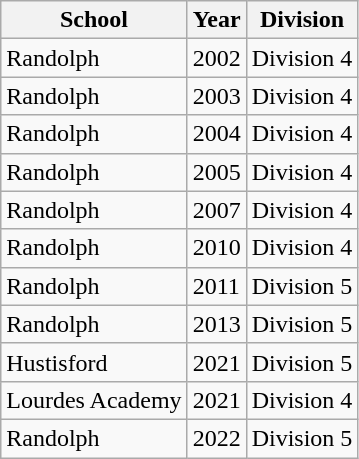<table class="wikitable">
<tr>
<th>School</th>
<th>Year</th>
<th>Division</th>
</tr>
<tr>
<td>Randolph</td>
<td>2002</td>
<td>Division 4</td>
</tr>
<tr>
<td>Randolph</td>
<td>2003</td>
<td>Division 4</td>
</tr>
<tr>
<td>Randolph</td>
<td>2004</td>
<td>Division 4</td>
</tr>
<tr>
<td>Randolph</td>
<td>2005</td>
<td>Division 4</td>
</tr>
<tr>
<td>Randolph</td>
<td>2007</td>
<td>Division 4</td>
</tr>
<tr>
<td>Randolph</td>
<td>2010</td>
<td>Division 4</td>
</tr>
<tr>
<td>Randolph</td>
<td>2011</td>
<td>Division 5</td>
</tr>
<tr>
<td>Randolph</td>
<td>2013</td>
<td>Division 5</td>
</tr>
<tr>
<td>Hustisford</td>
<td>2021</td>
<td>Division 5</td>
</tr>
<tr>
<td>Lourdes Academy</td>
<td>2021</td>
<td>Division 4</td>
</tr>
<tr>
<td>Randolph</td>
<td>2022</td>
<td>Division 5</td>
</tr>
</table>
